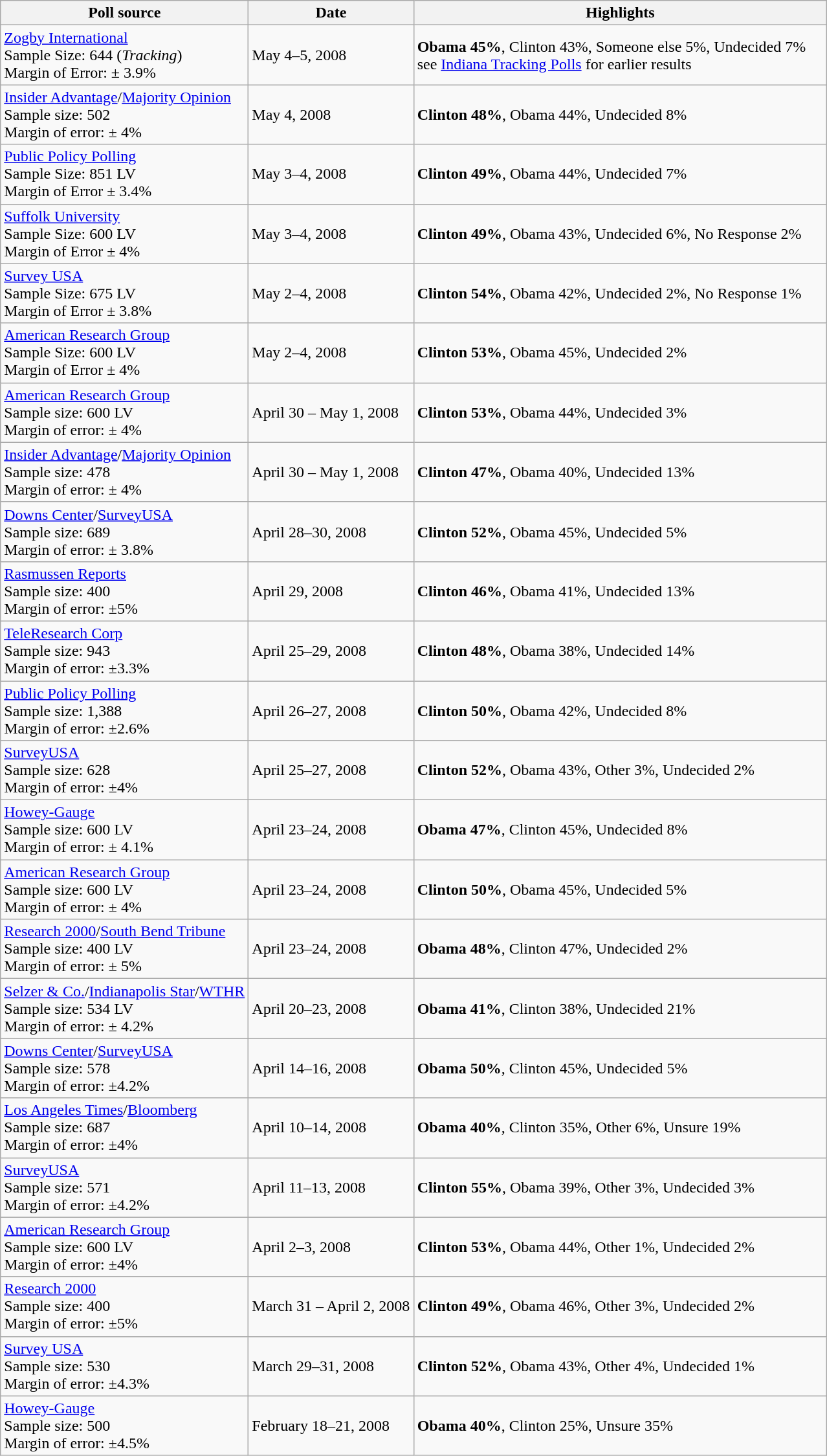<table class="wikitable sortable">
<tr>
<th width="30%">Poll source</th>
<th width="20%">Date</th>
<th width="50%">Highlights</th>
</tr>
<tr>
<td><a href='#'>Zogby International</a><br>Sample Size: 644 (<em>Tracking</em>)<br>
Margin of Error: ± 3.9%</td>
<td>May 4–5, 2008</td>
<td><strong>Obama 45%</strong>, Clinton 43%, Someone else 5%, Undecided 7%<br>see  <a href='#'>Indiana Tracking Polls</a> for earlier results</td>
</tr>
<tr>
<td><a href='#'>Insider Advantage</a>/<a href='#'>Majority Opinion</a><br>Sample size: 502<br>
Margin of error: ± 4%</td>
<td>May 4, 2008</td>
<td><strong>Clinton 48%</strong>, Obama 44%, Undecided 8%</td>
</tr>
<tr>
<td><a href='#'>Public Policy Polling</a><br>Sample Size: 851 LV<br>
Margin of Error ± 3.4%</td>
<td>May 3–4, 2008</td>
<td><strong>Clinton 49%</strong>, Obama 44%, Undecided 7%</td>
</tr>
<tr>
<td><a href='#'>Suffolk University</a><br>Sample Size: 600 LV<br>
Margin of Error ± 4%</td>
<td>May 3–4, 2008</td>
<td><strong>Clinton 49%</strong>, Obama 43%, Undecided 6%, No Response 2%</td>
</tr>
<tr>
<td><a href='#'>Survey USA</a><br>Sample Size: 675 LV<br>
Margin of Error ± 3.8%</td>
<td>May 2–4, 2008</td>
<td><strong>Clinton 54%</strong>, Obama 42%, Undecided 2%, No Response 1%</td>
</tr>
<tr>
<td><a href='#'>American Research Group</a><br>Sample Size: 600 LV<br>
Margin of Error ± 4%</td>
<td>May 2–4, 2008</td>
<td><strong>Clinton 53%</strong>, Obama 45%, Undecided 2%</td>
</tr>
<tr>
<td><a href='#'>American Research Group</a><br>Sample size: 600 LV<br>
Margin of error: ± 4%</td>
<td>April 30 – May 1, 2008</td>
<td><strong>Clinton 53%</strong>, Obama 44%, Undecided 3%</td>
</tr>
<tr>
<td><a href='#'>Insider Advantage</a>/<a href='#'>Majority Opinion</a><br>Sample size: 478<br>
Margin of error: ± 4%</td>
<td>April 30 – May 1, 2008</td>
<td><strong>Clinton 47%</strong>, Obama 40%, Undecided 13%</td>
</tr>
<tr>
<td><a href='#'>Downs Center</a>/<a href='#'>SurveyUSA</a><br>Sample size: 689<br>
Margin of error: ± 3.8%</td>
<td>April 28–30, 2008</td>
<td><strong>Clinton 52%</strong>, Obama 45%, Undecided 5%</td>
</tr>
<tr>
<td><a href='#'>Rasmussen Reports</a><br>Sample size: 400<br>
Margin of error: ±5%</td>
<td>April 29, 2008</td>
<td><strong>Clinton 46%</strong>, Obama 41%, Undecided 13%</td>
</tr>
<tr>
<td><a href='#'>TeleResearch Corp</a><br>Sample size: 943<br>
Margin of error: ±3.3%</td>
<td>April 25–29, 2008</td>
<td><strong>Clinton 48%</strong>, Obama 38%, Undecided 14%</td>
</tr>
<tr>
<td><a href='#'>Public Policy Polling</a><br>Sample size: 1,388<br>
Margin of error: ±2.6%</td>
<td>April 26–27, 2008</td>
<td><strong>Clinton 50%</strong>, Obama 42%, Undecided 8%</td>
</tr>
<tr>
<td><a href='#'>SurveyUSA</a><br>Sample size: 628<br>
Margin of error: ±4%</td>
<td>April 25–27, 2008</td>
<td><strong>Clinton 52%</strong>, Obama 43%, Other 3%, Undecided 2%</td>
</tr>
<tr>
<td><a href='#'>Howey-Gauge</a><br>Sample size: 600 LV<br>
Margin of error: ± 4.1%</td>
<td>April 23–24, 2008</td>
<td><strong>Obama 47%</strong>, Clinton 45%, Undecided 8%</td>
</tr>
<tr>
<td><a href='#'>American Research Group</a><br>Sample size: 600 LV<br>
Margin of error: ± 4%</td>
<td>April 23–24, 2008</td>
<td><strong>Clinton 50%</strong>, Obama 45%, Undecided 5%</td>
</tr>
<tr>
<td><a href='#'>Research 2000</a>/<a href='#'>South Bend Tribune</a><br>Sample size: 400 LV<br>
Margin of error: ± 5%</td>
<td>April 23–24, 2008</td>
<td><strong>Obama 48%</strong>, Clinton 47%, Undecided 2%</td>
</tr>
<tr>
<td><a href='#'>Selzer & Co.</a>/<a href='#'>Indianapolis Star</a>/<a href='#'>WTHR</a><br>Sample size: 534 LV<br>
Margin of error: ± 4.2%</td>
<td>April 20–23, 2008</td>
<td><strong>Obama 41%</strong>, Clinton 38%, Undecided 21%</td>
</tr>
<tr>
<td><a href='#'>Downs Center</a>/<a href='#'>SurveyUSA</a><br>Sample size: 578<br>
Margin of error: ±4.2%</td>
<td>April 14–16, 2008</td>
<td><strong>Obama 50%</strong>, Clinton 45%, Undecided 5%</td>
</tr>
<tr>
<td><a href='#'>Los Angeles Times</a>/<a href='#'>Bloomberg</a><br>Sample size: 687<br>
Margin of error: ±4%</td>
<td>April 10–14, 2008</td>
<td><strong>Obama  40%</strong>, Clinton 35%, Other 6%, Unsure 19%</td>
</tr>
<tr>
<td><a href='#'>SurveyUSA</a><br>Sample size: 571<br>
Margin of error: ±4.2%</td>
<td>April 11–13, 2008</td>
<td><strong>Clinton 55%</strong>, Obama 39%, Other 3%, Undecided 3%</td>
</tr>
<tr>
<td><a href='#'>American Research Group</a><br>Sample size: 600 LV<br>
Margin of error: ±4%</td>
<td>April 2–3, 2008</td>
<td><strong>Clinton 53%</strong>, Obama 44%, Other 1%, Undecided 2%</td>
</tr>
<tr>
<td><a href='#'>Research 2000</a><br>Sample size: 400<br>
Margin of error: ±5%</td>
<td>March 31 – April 2, 2008</td>
<td><strong>Clinton 49%</strong>, Obama 46%, Other 3%, Undecided 2%</td>
</tr>
<tr>
<td><a href='#'>Survey USA</a><br>Sample size: 530<br>
Margin of error: ±4.3%</td>
<td>March 29–31, 2008</td>
<td><strong>Clinton 52%</strong>, Obama 43%, Other 4%, Undecided 1%</td>
</tr>
<tr>
<td><a href='#'>Howey-Gauge</a><br>Sample size: 500<br>
Margin of error: ±4.5%</td>
<td>February 18–21, 2008</td>
<td><strong>Obama  40%</strong>, Clinton 25%, Unsure 35%</td>
</tr>
</table>
